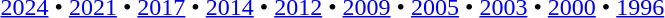<table id=toc class=toc summary=Contents>
<tr>
<td align=center><br><a href='#'>2024</a> • <a href='#'>2021</a> • <a href='#'>2017</a> • <a href='#'>2014</a> • <a href='#'>2012</a> • <a href='#'>2009</a> • <a href='#'>2005</a> • <a href='#'>2003</a> • <a href='#'>2000</a> • <a href='#'>1996</a></td>
</tr>
</table>
